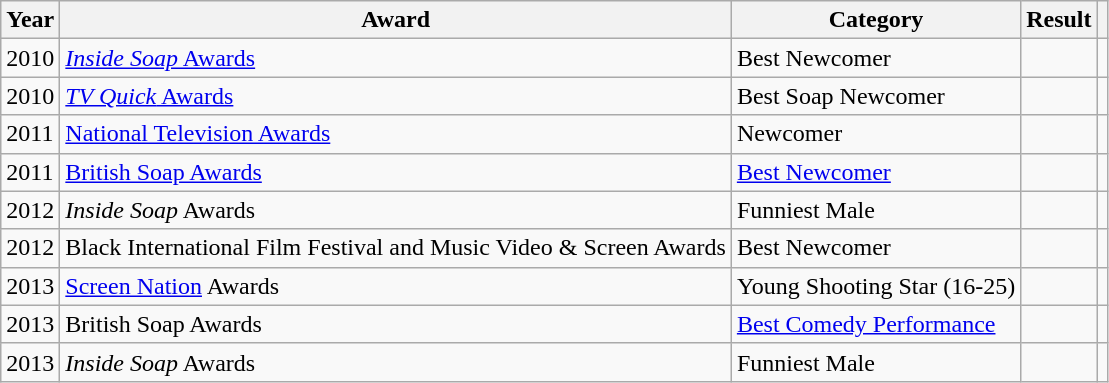<table class="wikitable">
<tr>
<th>Year</th>
<th>Award</th>
<th>Category</th>
<th>Result</th>
<th class="unsortable"></th>
</tr>
<tr>
<td>2010</td>
<td><a href='#'><em>Inside Soap</em> Awards</a></td>
<td>Best Newcomer</td>
<td></td>
<td align="center"></td>
</tr>
<tr>
<td>2010</td>
<td><a href='#'><em>TV Quick</em> Awards</a></td>
<td>Best Soap Newcomer</td>
<td></td>
<td align="center"></td>
</tr>
<tr>
<td>2011</td>
<td><a href='#'>National Television Awards</a></td>
<td>Newcomer</td>
<td></td>
<td align="center"></td>
</tr>
<tr>
<td>2011</td>
<td><a href='#'>British Soap Awards</a></td>
<td><a href='#'>Best Newcomer</a></td>
<td></td>
<td align="center"></td>
</tr>
<tr>
<td>2012</td>
<td><em>Inside Soap</em> Awards</td>
<td>Funniest Male</td>
<td></td>
<td align="center"></td>
</tr>
<tr>
<td>2012</td>
<td>Black International Film Festival and Music Video & Screen Awards</td>
<td>Best Newcomer</td>
<td></td>
<td align="center"></td>
</tr>
<tr>
<td>2013</td>
<td><a href='#'>Screen Nation</a> Awards</td>
<td>Young Shooting Star (16-25)</td>
<td></td>
<td align="center"></td>
</tr>
<tr>
<td>2013</td>
<td>British Soap Awards</td>
<td><a href='#'>Best Comedy Performance</a></td>
<td></td>
<td align="center"></td>
</tr>
<tr>
<td>2013</td>
<td><em>Inside Soap</em> Awards</td>
<td>Funniest Male</td>
<td></td>
<td align="center"></td>
</tr>
</table>
